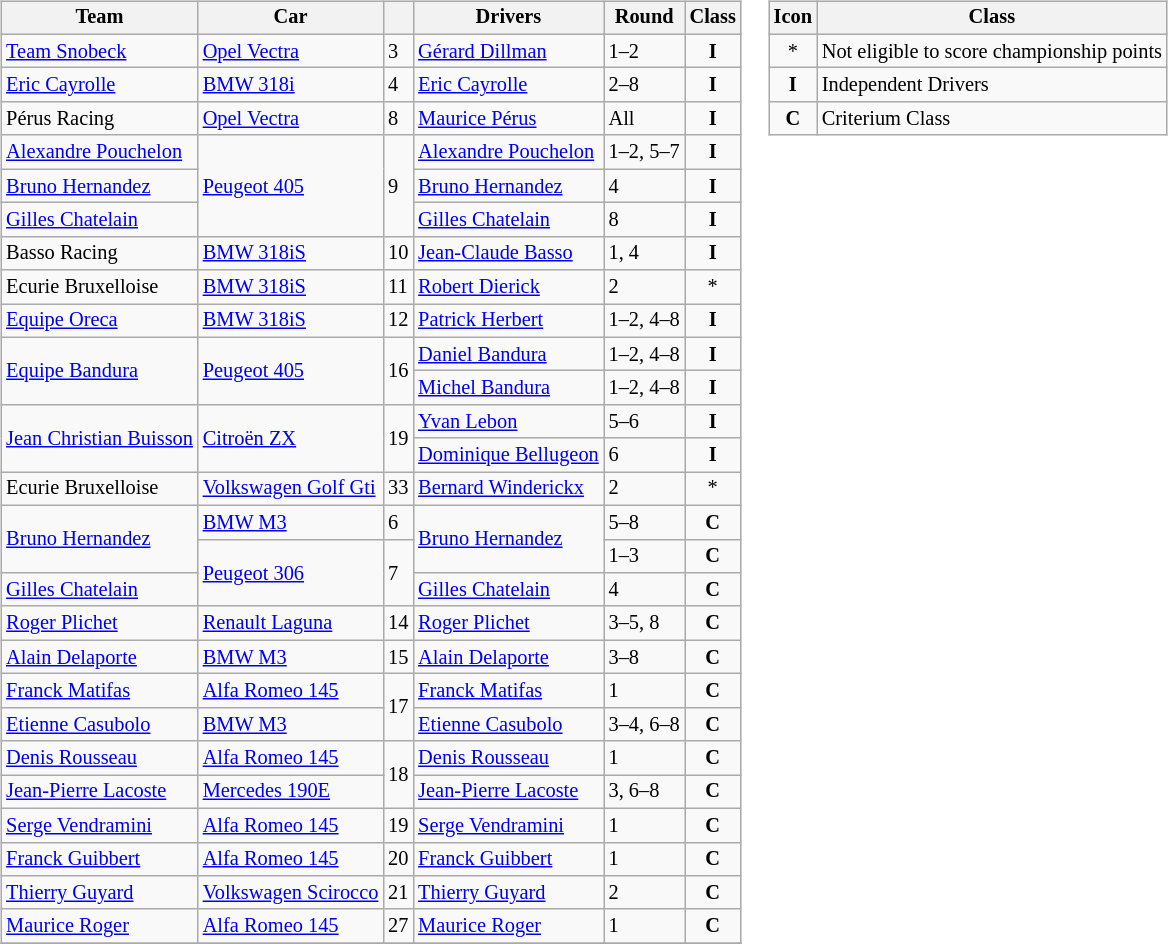<table>
<tr>
<td><br><table class="wikitable sortable" style="font-size: 85%;">
<tr>
<th>Team</th>
<th>Car</th>
<th></th>
<th>Drivers</th>
<th>Round</th>
<th>Class</th>
</tr>
<tr>
<td> <a href='#'>Team Snobeck</a></td>
<td><a href='#'>Opel Vectra</a></td>
<td>3</td>
<td> <a href='#'>Gérard Dillman</a></td>
<td>1–2</td>
<td align="center"><strong><span>I</span></strong></td>
</tr>
<tr>
<td> <a href='#'>Eric Cayrolle</a></td>
<td><a href='#'>BMW 318i</a></td>
<td>4</td>
<td> <a href='#'>Eric Cayrolle</a></td>
<td>2–8</td>
<td align="center"><strong><span>I</span></strong></td>
</tr>
<tr>
<td> Pérus Racing</td>
<td><a href='#'>Opel Vectra</a></td>
<td>8</td>
<td> <a href='#'>Maurice Pérus</a></td>
<td>All</td>
<td align="center"><strong><span>I</span></strong></td>
</tr>
<tr>
<td> <a href='#'>Alexandre Pouchelon</a></td>
<td rowspan=3><a href='#'>Peugeot 405</a></td>
<td rowspan=3>9</td>
<td> <a href='#'>Alexandre Pouchelon</a></td>
<td>1–2, 5–7</td>
<td align="center"><strong><span>I</span></strong></td>
</tr>
<tr>
<td> <a href='#'>Bruno Hernandez</a></td>
<td> <a href='#'>Bruno Hernandez</a></td>
<td>4</td>
<td align="center"><strong><span>I</span></strong></td>
</tr>
<tr>
<td> <a href='#'>Gilles Chatelain</a></td>
<td> <a href='#'>Gilles Chatelain</a></td>
<td>8</td>
<td align="center"><strong><span>I</span></strong></td>
</tr>
<tr>
<td> Basso Racing</td>
<td><a href='#'>BMW 318iS</a></td>
<td>10</td>
<td> <a href='#'>Jean-Claude Basso</a></td>
<td>1, 4</td>
<td align="center"><strong><span>I</span></strong></td>
</tr>
<tr>
<td> Ecurie Bruxelloise</td>
<td><a href='#'>BMW 318iS</a></td>
<td>11</td>
<td> <a href='#'>Robert Dierick</a></td>
<td>2</td>
<td align="center">*</td>
</tr>
<tr>
<td> <a href='#'>Equipe Oreca</a></td>
<td><a href='#'>BMW 318iS</a></td>
<td>12</td>
<td> <a href='#'>Patrick Herbert</a></td>
<td>1–2, 4–8</td>
<td align="center"><strong><span>I</span></strong></td>
</tr>
<tr>
<td rowspan=2> <a href='#'>Equipe Bandura</a></td>
<td rowspan=2><a href='#'>Peugeot 405</a></td>
<td rowspan=2>16</td>
<td> <a href='#'>Daniel Bandura</a></td>
<td>1–2, 4–8</td>
<td align="center"><strong><span>I</span></strong></td>
</tr>
<tr>
<td> <a href='#'>Michel Bandura</a></td>
<td>1–2, 4–8</td>
<td align="center"><strong><span>I</span></strong></td>
</tr>
<tr>
<td rowspan=2> <a href='#'>Jean Christian Buisson</a></td>
<td rowspan=2><a href='#'>Citroën ZX</a></td>
<td rowspan=2>19</td>
<td> <a href='#'>Yvan Lebon</a></td>
<td>5–6</td>
<td align="center"><strong><span>I</span></strong></td>
</tr>
<tr>
<td> <a href='#'>Dominique Bellugeon</a></td>
<td>6</td>
<td align="center"><strong><span>I</span></strong></td>
</tr>
<tr>
<td> Ecurie Bruxelloise</td>
<td><a href='#'>Volkswagen Golf Gti</a></td>
<td>33</td>
<td> <a href='#'>Bernard Winderickx</a></td>
<td>2</td>
<td align="center">*</td>
</tr>
<tr>
<td rowspan=2> <a href='#'>Bruno Hernandez</a></td>
<td><a href='#'>BMW M3</a></td>
<td>6</td>
<td rowspan=2> <a href='#'>Bruno Hernandez</a></td>
<td>5–8</td>
<td align="center"><strong><span>C</span></strong></td>
</tr>
<tr>
<td rowspan=2><a href='#'>Peugeot 306</a></td>
<td rowspan=2>7</td>
<td>1–3</td>
<td align="center"><strong><span>C</span></strong></td>
</tr>
<tr>
<td> <a href='#'>Gilles Chatelain</a></td>
<td> <a href='#'>Gilles Chatelain</a></td>
<td>4</td>
<td align="center"><strong><span>C</span></strong></td>
</tr>
<tr>
<td> <a href='#'>Roger Plichet</a></td>
<td><a href='#'>Renault Laguna</a></td>
<td>14</td>
<td> <a href='#'>Roger Plichet</a></td>
<td>3–5, 8</td>
<td align="center"><strong><span>C</span></strong></td>
</tr>
<tr>
<td> <a href='#'>Alain Delaporte</a></td>
<td><a href='#'>BMW M3</a></td>
<td>15</td>
<td> <a href='#'>Alain Delaporte</a></td>
<td>3–8</td>
<td align="center"><strong><span>C</span></strong></td>
</tr>
<tr>
<td> <a href='#'>Franck Matifas</a></td>
<td><a href='#'>Alfa Romeo 145</a></td>
<td rowspan=2>17</td>
<td> <a href='#'>Franck Matifas</a></td>
<td>1</td>
<td align="center"><strong><span>C</span></strong></td>
</tr>
<tr>
<td> <a href='#'>Etienne Casubolo</a></td>
<td><a href='#'>BMW M3</a></td>
<td> <a href='#'>Etienne Casubolo</a></td>
<td>3–4, 6–8</td>
<td align="center"><strong><span>C</span></strong></td>
</tr>
<tr>
<td> <a href='#'>Denis Rousseau</a></td>
<td><a href='#'>Alfa Romeo 145</a></td>
<td rowspan=2>18</td>
<td> <a href='#'>Denis Rousseau</a></td>
<td>1</td>
<td align="center"><strong><span>C</span></strong></td>
</tr>
<tr>
<td> <a href='#'>Jean-Pierre Lacoste</a></td>
<td><a href='#'>Mercedes 190E</a></td>
<td> <a href='#'>Jean-Pierre Lacoste</a></td>
<td>3, 6–8</td>
<td align="center"><strong><span>C</span></strong></td>
</tr>
<tr>
<td> <a href='#'>Serge Vendramini</a></td>
<td><a href='#'>Alfa Romeo 145</a></td>
<td>19</td>
<td> <a href='#'>Serge Vendramini</a></td>
<td>1</td>
<td align="center"><strong><span>C</span></strong></td>
</tr>
<tr>
<td> <a href='#'>Franck Guibbert</a></td>
<td><a href='#'>Alfa Romeo 145</a></td>
<td>20</td>
<td> <a href='#'>Franck Guibbert</a></td>
<td>1</td>
<td align="center"><strong><span>C</span></strong></td>
</tr>
<tr>
<td> <a href='#'>Thierry Guyard</a></td>
<td><a href='#'>Volkswagen Scirocco</a></td>
<td>21</td>
<td> <a href='#'>Thierry Guyard</a></td>
<td>2</td>
<td align="center"><strong><span>C</span></strong></td>
</tr>
<tr>
<td> <a href='#'>Maurice Roger</a></td>
<td><a href='#'>Alfa Romeo 145</a></td>
<td>27</td>
<td> <a href='#'>Maurice Roger</a></td>
<td>1</td>
<td align="center"><strong><span>C</span></strong></td>
</tr>
<tr>
</tr>
</table>
</td>
<td valign="top"><br><table class="wikitable" style="font-size: 85%;">
<tr>
<th>Icon</th>
<th>Class</th>
</tr>
<tr>
<td align="center">*</td>
<td>Not eligible to score championship points</td>
</tr>
<tr>
<td align="center"><strong><span>I</span></strong></td>
<td>Independent Drivers</td>
</tr>
<tr>
<td align="center"><strong><span>C</span></strong></td>
<td>Criterium Class</td>
</tr>
</table>
</td>
</tr>
</table>
